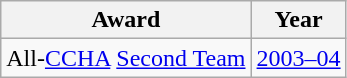<table class="wikitable">
<tr>
<th>Award</th>
<th>Year</th>
</tr>
<tr>
<td>All-<a href='#'>CCHA</a> <a href='#'>Second Team</a></td>
<td><a href='#'>2003–04</a></td>
</tr>
</table>
